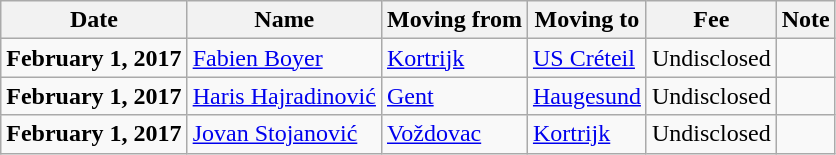<table class="wikitable sortable">
<tr>
<th>Date</th>
<th>Name</th>
<th>Moving from</th>
<th>Moving to</th>
<th>Fee</th>
<th>Note</th>
</tr>
<tr>
<td><strong>February 1, 2017</strong></td>
<td> <a href='#'>Fabien Boyer</a></td>
<td> <a href='#'>Kortrijk</a></td>
<td> <a href='#'>US Créteil</a></td>
<td>Undisclosed </td>
<td></td>
</tr>
<tr>
<td><strong>February 1, 2017</strong></td>
<td> <a href='#'>Haris Hajradinović</a></td>
<td> <a href='#'>Gent</a></td>
<td> <a href='#'>Haugesund</a></td>
<td>Undisclosed </td>
<td align=center></td>
</tr>
<tr>
<td><strong>February 1, 2017</strong></td>
<td> <a href='#'>Jovan Stojanović</a></td>
<td> <a href='#'>Voždovac</a></td>
<td> <a href='#'>Kortrijk</a></td>
<td>Undisclosed </td>
<td></td>
</tr>
</table>
